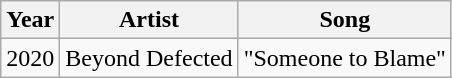<table class="wikitable">
<tr>
<th>Year</th>
<th>Artist</th>
<th>Song</th>
</tr>
<tr>
<td>2020</td>
<td>Beyond Defected</td>
<td>"Someone to Blame"</td>
</tr>
</table>
